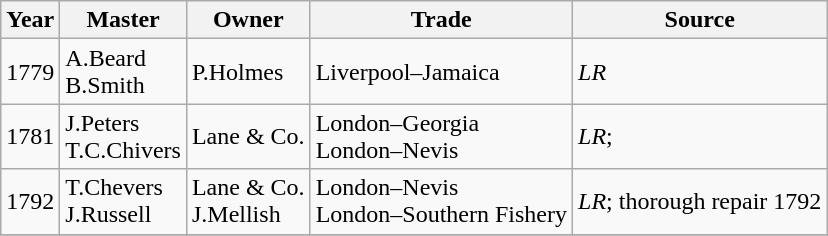<table class=" wikitable">
<tr>
<th>Year</th>
<th>Master</th>
<th>Owner</th>
<th>Trade</th>
<th>Source</th>
</tr>
<tr>
<td>1779</td>
<td>A.Beard<br>B.Smith</td>
<td>P.Holmes</td>
<td>Liverpool–Jamaica</td>
<td><em>LR</em></td>
</tr>
<tr>
<td>1781</td>
<td>J.Peters<br>T.C.Chivers</td>
<td>Lane & Co.</td>
<td>London–Georgia<br>London–Nevis</td>
<td><em>LR</em>;</td>
</tr>
<tr>
<td>1792</td>
<td>T.Chevers<br>J.Russell</td>
<td>Lane & Co.<br>J.Mellish</td>
<td>London–Nevis<br>London–Southern Fishery</td>
<td><em>LR</em>; thorough repair 1792</td>
</tr>
<tr>
</tr>
</table>
